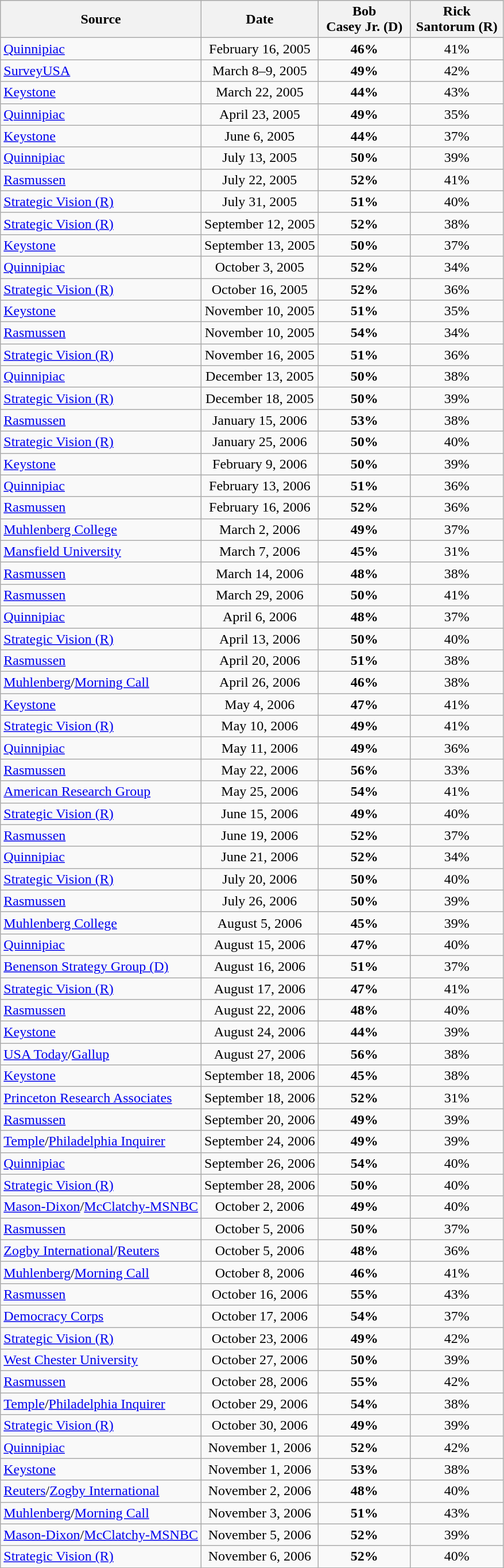<table class="sortable wikitable" style="text-align:center">
<tr bgcolor=lightgrey>
<th>Source</th>
<th>Date</th>
<th style="width:100px;">Bob<br>Casey Jr. (D)</th>
<th style="width:100px;">Rick<br>Santorum (R)</th>
</tr>
<tr>
<td align=left><a href='#'>Quinnipiac</a></td>
<td>February 16, 2005</td>
<td><strong>46%</strong></td>
<td>41%</td>
</tr>
<tr>
<td align=left><a href='#'>SurveyUSA</a></td>
<td>March 8–9, 2005</td>
<td><strong>49%</strong></td>
<td>42%</td>
</tr>
<tr>
<td align=left><a href='#'>Keystone</a></td>
<td>March 22, 2005</td>
<td><strong>44%</strong></td>
<td>43%</td>
</tr>
<tr>
<td align=left><a href='#'>Quinnipiac</a></td>
<td>April 23, 2005</td>
<td><strong>49%</strong></td>
<td>35%</td>
</tr>
<tr>
<td align=left><a href='#'>Keystone</a></td>
<td>June 6, 2005</td>
<td><strong>44%</strong></td>
<td>37%</td>
</tr>
<tr>
<td align=left><a href='#'>Quinnipiac</a></td>
<td>July 13, 2005</td>
<td><strong>50%</strong></td>
<td>39%</td>
</tr>
<tr>
<td align=left><a href='#'>Rasmussen</a></td>
<td>July 22, 2005</td>
<td><strong>52%</strong></td>
<td>41%</td>
</tr>
<tr>
<td align=left><a href='#'>Strategic Vision (R)</a></td>
<td>July 31, 2005</td>
<td><strong>51%</strong></td>
<td>40%</td>
</tr>
<tr>
<td align=left><a href='#'>Strategic Vision (R)</a></td>
<td>September 12, 2005</td>
<td><strong>52%</strong></td>
<td>38%</td>
</tr>
<tr>
<td align=left><a href='#'>Keystone</a></td>
<td>September 13, 2005</td>
<td><strong>50%</strong></td>
<td>37%</td>
</tr>
<tr>
<td align=left><a href='#'>Quinnipiac</a></td>
<td>October 3, 2005</td>
<td><strong>52%</strong></td>
<td>34%</td>
</tr>
<tr>
<td align=left><a href='#'>Strategic Vision (R)</a></td>
<td>October 16, 2005</td>
<td><strong>52%</strong></td>
<td>36%</td>
</tr>
<tr>
<td align=left><a href='#'>Keystone</a></td>
<td>November 10, 2005</td>
<td><strong>51%</strong></td>
<td>35%</td>
</tr>
<tr>
<td align=left><a href='#'>Rasmussen</a></td>
<td>November 10, 2005</td>
<td><strong>54%</strong></td>
<td>34%</td>
</tr>
<tr>
<td align=left><a href='#'>Strategic Vision (R)</a></td>
<td>November 16, 2005</td>
<td><strong>51%</strong></td>
<td>36%</td>
</tr>
<tr>
<td align=left><a href='#'>Quinnipiac</a></td>
<td>December 13, 2005</td>
<td><strong>50%</strong></td>
<td>38%</td>
</tr>
<tr>
<td align=left><a href='#'>Strategic Vision (R)</a></td>
<td>December 18, 2005</td>
<td><strong>50%</strong></td>
<td>39%</td>
</tr>
<tr>
<td align=left><a href='#'>Rasmussen</a></td>
<td>January 15, 2006</td>
<td><strong>53%</strong></td>
<td>38%</td>
</tr>
<tr>
<td align=left><a href='#'>Strategic Vision (R)</a></td>
<td>January 25, 2006</td>
<td><strong>50%</strong></td>
<td>40%</td>
</tr>
<tr>
<td align=left><a href='#'>Keystone</a></td>
<td>February 9, 2006</td>
<td><strong>50%</strong></td>
<td>39%</td>
</tr>
<tr>
<td align=left><a href='#'>Quinnipiac</a></td>
<td>February 13, 2006</td>
<td><strong>51%</strong></td>
<td>36%</td>
</tr>
<tr>
<td align=left><a href='#'>Rasmussen</a></td>
<td>February 16, 2006</td>
<td><strong>52%</strong></td>
<td>36%</td>
</tr>
<tr>
<td align=left><a href='#'>Muhlenberg College</a></td>
<td>March 2, 2006</td>
<td><strong>49%</strong></td>
<td>37%</td>
</tr>
<tr>
<td align=left><a href='#'>Mansfield University</a></td>
<td>March 7, 2006</td>
<td><strong>45%</strong></td>
<td>31%</td>
</tr>
<tr>
<td align=left><a href='#'>Rasmussen</a></td>
<td>March 14, 2006</td>
<td><strong>48%</strong></td>
<td>38%</td>
</tr>
<tr>
<td align=left><a href='#'>Rasmussen</a></td>
<td>March 29, 2006</td>
<td><strong>50%</strong></td>
<td>41%</td>
</tr>
<tr>
<td align=left><a href='#'>Quinnipiac</a></td>
<td>April 6, 2006</td>
<td><strong>48%</strong></td>
<td>37%</td>
</tr>
<tr>
<td align=left><a href='#'>Strategic Vision (R)</a></td>
<td>April 13, 2006</td>
<td><strong>50%</strong></td>
<td>40%</td>
</tr>
<tr>
<td align=left><a href='#'>Rasmussen</a></td>
<td>April 20, 2006</td>
<td><strong>51%</strong></td>
<td>38%</td>
</tr>
<tr>
<td align=left><a href='#'>Muhlenberg</a>/<a href='#'>Morning Call</a></td>
<td>April 26, 2006</td>
<td><strong>46%</strong></td>
<td>38%</td>
</tr>
<tr>
<td align=left><a href='#'>Keystone</a></td>
<td>May 4, 2006</td>
<td><strong>47%</strong></td>
<td>41%</td>
</tr>
<tr>
<td align=left><a href='#'>Strategic Vision (R)</a></td>
<td>May 10, 2006</td>
<td><strong>49%</strong></td>
<td>41%</td>
</tr>
<tr>
<td align=left><a href='#'>Quinnipiac</a></td>
<td>May 11, 2006</td>
<td><strong>49%</strong></td>
<td>36%</td>
</tr>
<tr>
<td align=left><a href='#'>Rasmussen</a></td>
<td>May 22, 2006</td>
<td><strong>56%</strong></td>
<td>33%</td>
</tr>
<tr>
<td align=left><a href='#'>American Research Group</a></td>
<td>May 25, 2006</td>
<td><strong>54%</strong></td>
<td>41%</td>
</tr>
<tr>
<td align=left><a href='#'>Strategic Vision (R)</a></td>
<td>June 15, 2006</td>
<td><strong>49%</strong></td>
<td>40%</td>
</tr>
<tr>
<td align=left><a href='#'>Rasmussen</a></td>
<td>June 19, 2006</td>
<td><strong>52%</strong></td>
<td>37%</td>
</tr>
<tr>
<td align=left><a href='#'>Quinnipiac</a></td>
<td>June 21, 2006</td>
<td><strong>52%</strong></td>
<td>34%</td>
</tr>
<tr>
<td align=left><a href='#'>Strategic Vision (R)</a></td>
<td>July 20, 2006</td>
<td><strong>50%</strong></td>
<td>40%</td>
</tr>
<tr>
<td align=left><a href='#'>Rasmussen</a></td>
<td>July 26, 2006</td>
<td><strong>50%</strong></td>
<td>39%</td>
</tr>
<tr>
<td align=left><a href='#'>Muhlenberg College</a></td>
<td>August 5, 2006</td>
<td><strong>45%</strong></td>
<td>39%</td>
</tr>
<tr>
<td align=left><a href='#'>Quinnipiac</a></td>
<td>August 15, 2006</td>
<td><strong>47%</strong></td>
<td>40%</td>
</tr>
<tr>
<td align=left><a href='#'>Benenson Strategy Group (D)</a></td>
<td>August 16, 2006</td>
<td><strong>51%</strong></td>
<td>37%</td>
</tr>
<tr>
<td align=left><a href='#'>Strategic Vision (R)</a></td>
<td>August 17, 2006</td>
<td><strong>47%</strong></td>
<td>41%</td>
</tr>
<tr>
<td align=left><a href='#'>Rasmussen</a></td>
<td>August 22, 2006</td>
<td><strong>48%</strong></td>
<td>40%</td>
</tr>
<tr>
<td align=left><a href='#'>Keystone</a></td>
<td>August 24, 2006</td>
<td><strong>44%</strong></td>
<td>39%</td>
</tr>
<tr>
<td align=left><a href='#'>USA Today</a>/<a href='#'>Gallup</a></td>
<td>August 27, 2006</td>
<td><strong>56%</strong></td>
<td>38%</td>
</tr>
<tr>
<td align=left><a href='#'>Keystone</a></td>
<td>September 18, 2006</td>
<td><strong>45%</strong></td>
<td>38%</td>
</tr>
<tr>
<td align=left><a href='#'>Princeton Research Associates</a></td>
<td>September 18, 2006</td>
<td><strong>52%</strong></td>
<td>31%</td>
</tr>
<tr>
<td align=left><a href='#'>Rasmussen</a></td>
<td>September 20, 2006</td>
<td><strong>49%</strong></td>
<td>39%</td>
</tr>
<tr>
<td align=left><a href='#'>Temple</a>/<a href='#'>Philadelphia Inquirer</a></td>
<td>September 24, 2006</td>
<td><strong>49%</strong></td>
<td>39%</td>
</tr>
<tr>
<td align=left><a href='#'>Quinnipiac</a></td>
<td>September 26, 2006</td>
<td><strong>54%</strong></td>
<td>40%</td>
</tr>
<tr>
<td align=left><a href='#'>Strategic Vision (R)</a></td>
<td>September 28, 2006</td>
<td><strong>50%</strong></td>
<td>40%</td>
</tr>
<tr>
<td align=left><a href='#'>Mason-Dixon</a>/<a href='#'>McClatchy-MSNBC</a></td>
<td>October 2, 2006</td>
<td><strong>49%</strong></td>
<td>40%</td>
</tr>
<tr>
<td align=left><a href='#'>Rasmussen</a></td>
<td>October 5, 2006</td>
<td><strong>50%</strong></td>
<td>37%</td>
</tr>
<tr>
<td align=left><a href='#'>Zogby International</a>/<a href='#'>Reuters</a></td>
<td>October 5, 2006</td>
<td><strong>48%</strong></td>
<td>36%</td>
</tr>
<tr>
<td align=left><a href='#'>Muhlenberg</a>/<a href='#'>Morning Call</a></td>
<td>October 8, 2006</td>
<td><strong>46%</strong></td>
<td>41%</td>
</tr>
<tr>
<td align=left><a href='#'>Rasmussen</a></td>
<td>October 16, 2006</td>
<td><strong>55%</strong></td>
<td>43%</td>
</tr>
<tr>
<td align=left><a href='#'>Democracy Corps</a></td>
<td>October 17, 2006</td>
<td><strong>54%</strong></td>
<td>37%</td>
</tr>
<tr>
<td align=left><a href='#'>Strategic Vision (R)</a></td>
<td>October 23, 2006</td>
<td><strong>49%</strong></td>
<td>42%</td>
</tr>
<tr>
<td align=left><a href='#'>West Chester University</a></td>
<td>October 27, 2006</td>
<td><strong>50%</strong></td>
<td>39%</td>
</tr>
<tr>
<td align=left><a href='#'>Rasmussen</a></td>
<td>October 28, 2006</td>
<td><strong>55%</strong></td>
<td>42%</td>
</tr>
<tr>
<td align=left><a href='#'>Temple</a>/<a href='#'>Philadelphia Inquirer</a></td>
<td>October 29, 2006</td>
<td><strong>54%</strong></td>
<td>38%</td>
</tr>
<tr>
<td align=left><a href='#'>Strategic Vision (R)</a></td>
<td>October 30, 2006</td>
<td><strong>49%</strong></td>
<td>39%</td>
</tr>
<tr>
<td align=left><a href='#'>Quinnipiac</a></td>
<td>November 1, 2006</td>
<td><strong>52%</strong></td>
<td>42%</td>
</tr>
<tr>
<td align=left><a href='#'>Keystone</a></td>
<td>November 1, 2006</td>
<td><strong>53%</strong></td>
<td>38%</td>
</tr>
<tr>
<td align=left><a href='#'>Reuters</a>/<a href='#'>Zogby International</a></td>
<td>November 2, 2006</td>
<td><strong>48%</strong></td>
<td>40%</td>
</tr>
<tr>
<td align=left><a href='#'>Muhlenberg</a>/<a href='#'>Morning Call</a></td>
<td>November 3, 2006</td>
<td><strong>51%</strong></td>
<td>43%</td>
</tr>
<tr>
<td align=left><a href='#'>Mason-Dixon</a>/<a href='#'>McClatchy-MSNBC</a></td>
<td>November 5, 2006</td>
<td><strong>52%</strong></td>
<td>39%</td>
</tr>
<tr>
<td align=left><a href='#'>Strategic Vision (R)</a></td>
<td>November 6, 2006</td>
<td><strong>52%</strong></td>
<td>40%</td>
</tr>
<tr>
</tr>
</table>
